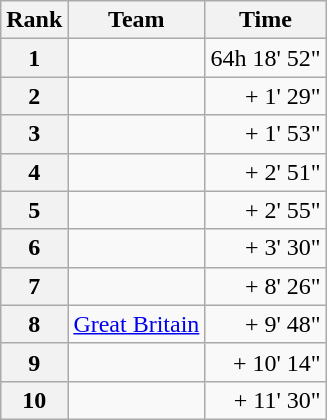<table class="wikitable">
<tr>
<th scope="col">Rank</th>
<th scope="col">Team</th>
<th scope="col">Time</th>
</tr>
<tr>
<th scope="row">1</th>
<td> </td>
<td align="right">64h 18' 52"</td>
</tr>
<tr>
<th scope="row">2</th>
<td> </td>
<td align="right">+ 1' 29"</td>
</tr>
<tr>
<th scope="row">3</th>
<td> </td>
<td align="right">+ 1' 53"</td>
</tr>
<tr>
<th scope="row">4</th>
<td> </td>
<td align="right">+ 2' 51"</td>
</tr>
<tr>
<th scope="row">5</th>
<td> </td>
<td align="right">+ 2' 55"</td>
</tr>
<tr>
<th scope="row">6</th>
<td> </td>
<td align="right">+ 3' 30"</td>
</tr>
<tr>
<th scope="row">7</th>
<td> </td>
<td align="right">+ 8' 26"</td>
</tr>
<tr>
<th scope="row">8</th>
<td> <a href='#'>Great Britain</a></td>
<td align="right">+ 9' 48"</td>
</tr>
<tr>
<th scope="row">9</th>
<td> </td>
<td align="right">+ 10' 14"</td>
</tr>
<tr>
<th scope="row">10</th>
<td> </td>
<td align="right">+ 11' 30"</td>
</tr>
</table>
